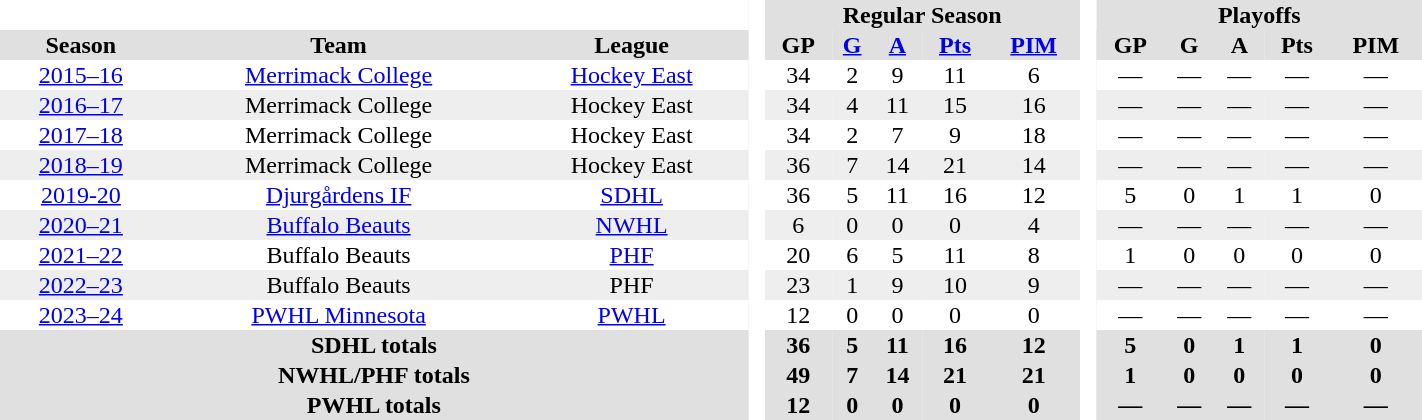<table border="0" cellpadding="1" cellspacing="0" style="text-align:center; width:75%">
<tr bgcolor="#e0e0e0">
<th colspan="3"  bgcolor="#ffffff"> </th>
<th rowspan="99" bgcolor="#ffffff"> </th>
<th colspan="5">Regular Season</th>
<th rowspan="99" bgcolor="#ffffff"> </th>
<th colspan="5">Playoffs</th>
</tr>
<tr bgcolor="#e0e0e0">
<th>Season</th>
<th>Team</th>
<th>League</th>
<th>GP</th>
<th><a href='#'>G</a></th>
<th><a href='#'>A</a></th>
<th><a href='#'>Pts</a></th>
<th><a href='#'>PIM</a></th>
<th>GP</th>
<th>G</th>
<th>A</th>
<th>Pts</th>
<th>PIM</th>
</tr>
<tr>
<td><a href='#'>2015–16</a></td>
<td><a href='#'>Merrimack College</a></td>
<td><a href='#'>Hockey East</a></td>
<td>34</td>
<td>2</td>
<td>9</td>
<td>11</td>
<td>6</td>
<td>—</td>
<td>—</td>
<td>—</td>
<td>—</td>
<td>—</td>
</tr>
<tr bgcolor="eeeeee">
<td><a href='#'>2016–17</a></td>
<td>Merrimack College</td>
<td>Hockey East</td>
<td>34</td>
<td>4</td>
<td>11</td>
<td>15</td>
<td>16</td>
<td>—</td>
<td>—</td>
<td>—</td>
<td>—</td>
<td>—</td>
</tr>
<tr>
<td><a href='#'>2017–18</a></td>
<td>Merrimack College</td>
<td>Hockey East</td>
<td>34</td>
<td>2</td>
<td>7</td>
<td>9</td>
<td>18</td>
<td>—</td>
<td>—</td>
<td>—</td>
<td>—</td>
<td>—</td>
</tr>
<tr bgcolor="eeeeee">
<td><a href='#'>2018–19</a></td>
<td>Merrimack College</td>
<td>Hockey East</td>
<td>36</td>
<td>7</td>
<td>14</td>
<td>21</td>
<td>14</td>
<td>—</td>
<td>—</td>
<td>—</td>
<td>—</td>
<td>—</td>
</tr>
<tr>
<td><a href='#'>2019-20</a></td>
<td><a href='#'>Djurgårdens IF</a></td>
<td><a href='#'>SDHL</a></td>
<td>36</td>
<td>5</td>
<td>11</td>
<td>16</td>
<td>12</td>
<td>5</td>
<td>0</td>
<td>1</td>
<td>1</td>
<td>0</td>
</tr>
<tr bgcolor="eeeeee">
<td><a href='#'>2020–21</a></td>
<td><a href='#'>Buffalo Beauts</a></td>
<td><a href='#'>NWHL</a></td>
<td>6</td>
<td>0</td>
<td>0</td>
<td>0</td>
<td>4</td>
<td>—</td>
<td>—</td>
<td>—</td>
<td>—</td>
<td>—</td>
</tr>
<tr>
<td><a href='#'>2021–22</a></td>
<td>Buffalo Beauts</td>
<td><a href='#'>PHF</a></td>
<td>20</td>
<td>6</td>
<td>5</td>
<td>11</td>
<td>8</td>
<td>1</td>
<td>0</td>
<td>0</td>
<td>0</td>
<td>0</td>
</tr>
<tr bgcolor="eeeeee">
<td><a href='#'>2022–23</a></td>
<td>Buffalo Beauts</td>
<td>PHF</td>
<td>23</td>
<td>1</td>
<td>9</td>
<td>10</td>
<td>9</td>
<td>—</td>
<td>—</td>
<td>—</td>
<td>—</td>
<td>—</td>
</tr>
<tr>
<td><a href='#'>2023–24</a></td>
<td><a href='#'>PWHL Minnesota</a></td>
<td><a href='#'>PWHL</a></td>
<td>12</td>
<td>0</td>
<td>0</td>
<td>0</td>
<td>0</td>
<td>—</td>
<td>—</td>
<td>—</td>
<td>—</td>
<td>—</td>
</tr>
<tr bgcolor="#e0e0e0">
<th colspan="3">SDHL totals</th>
<th>36</th>
<th>5</th>
<th>11</th>
<th>16</th>
<th>12</th>
<th>5</th>
<th>0</th>
<th>1</th>
<th>1</th>
<th>0</th>
</tr>
<tr bgcolor="#e0e0e0">
<th colspan="3">NWHL/PHF totals</th>
<th>49</th>
<th>7</th>
<th>14</th>
<th>21</th>
<th>21</th>
<th>1</th>
<th>0</th>
<th>0</th>
<th>0</th>
<th>0</th>
</tr>
<tr bgcolor="#e0e0e0">
<th colspan="3">PWHL totals</th>
<th>12</th>
<th>0</th>
<th>0</th>
<th>0</th>
<th>0</th>
<th>—</th>
<th>—</th>
<th>—</th>
<th>—</th>
<th>—</th>
</tr>
</table>
